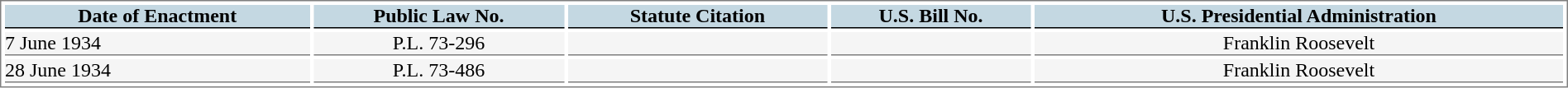<table style="border:1px solid gray; align:left; width:100%" cellspacing=3 cellpadding=0>
<tr style="font-weight:bold; text-align:center; background:#c4d8e2; color:black;">
<th style=" border-bottom:1.5px solid black">Date of Enactment</th>
<th style=" border-bottom:1.5px solid black">Public Law No.</th>
<th style=" border-bottom:1.5px solid black">Statute Citation</th>
<th style=" border-bottom:1.5px solid black">U.S. Bill No.</th>
<th style=" border-bottom:1.5px solid black">U.S. Presidential Administration</th>
</tr>
<tr>
<td style="border-bottom:1px solid gray; background:#F5F5F5;">7 June 1934</td>
<td style="border-bottom:1px solid gray; background:#F5F5F5; text-align:center;">P.L. 73-296</td>
<td style="border-bottom:1px solid gray; background:#F5F5F5; text-align:center;"></td>
<td style="border-bottom:1px solid gray; background:#F5F5F5; text-align:center;"></td>
<td style="border-bottom:1px solid gray; background:#F5F5F5; text-align:center;">Franklin Roosevelt</td>
</tr>
<tr>
<td style="border-bottom:1px solid gray; background:#F5F5F5;">28 June 1934</td>
<td style="border-bottom:1px solid gray; background:#F5F5F5; text-align:center;">P.L. 73-486</td>
<td style="border-bottom:1px solid gray; background:#F5F5F5; text-align:center;"></td>
<td style="border-bottom:1px solid gray; background:#F5F5F5; text-align:center;"></td>
<td style="border-bottom:1px solid gray; background:#F5F5F5; text-align:center;">Franklin Roosevelt</td>
</tr>
</table>
